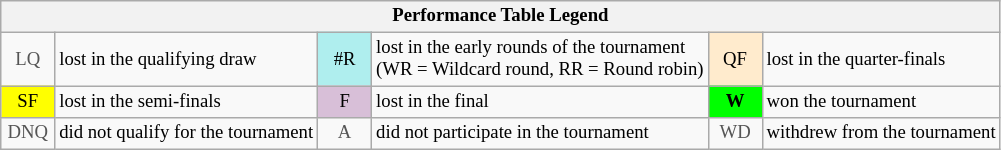<table class="wikitable" style="font-size:78%;">
<tr>
<th colspan="6">Performance Table Legend</th>
</tr>
<tr>
<td align="center" style="color:#555555;" width="30">LQ</td>
<td>lost in the qualifying draw</td>
<td align="center" style="background:#afeeee;">#R</td>
<td>lost in the early rounds of the tournament<br>(WR = Wildcard round, RR = Round robin)</td>
<td align="center" style="background:#ffebcd;">QF</td>
<td>lost in the quarter-finals</td>
</tr>
<tr>
<td align="center" style="background:yellow;">SF</td>
<td>lost in the semi-finals</td>
<td align="center" style="background:#D8BFD8;">F</td>
<td>lost in the final</td>
<td align="center" style="background:#00ff00;"><strong>W</strong></td>
<td>won the tournament</td>
</tr>
<tr>
<td align="center" style="color:#555555;" width="30">DNQ</td>
<td>did not qualify for the tournament</td>
<td align="center" style="color:#555555;" width="30">A</td>
<td>did not participate in the tournament</td>
<td align="center" style="color:#555555;" width="30">WD</td>
<td>withdrew from the tournament</td>
</tr>
</table>
